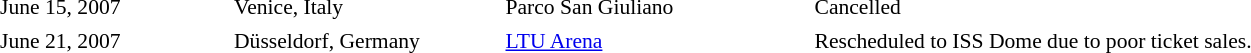<table cellpadding="2" style="border: 0px solid darkgray; font-size:90%">
<tr>
<th width="150"></th>
<th width="175"></th>
<th width="200"></th>
<th width="350"></th>
</tr>
<tr border="0">
<td>June 15, 2007</td>
<td>Venice, Italy</td>
<td>Parco San Giuliano</td>
<td>Cancelled</td>
</tr>
<tr>
<td>June 21, 2007</td>
<td>Düsseldorf, Germany</td>
<td><a href='#'>LTU Arena</a></td>
<td>Rescheduled to ISS Dome due to poor ticket sales.</td>
</tr>
</table>
